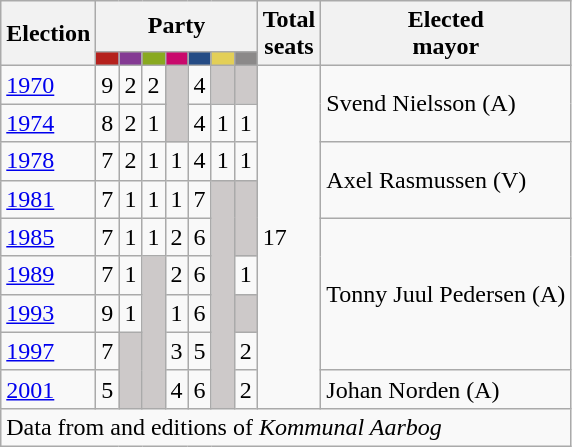<table class="wikitable">
<tr>
<th rowspan=2>Election</th>
<th colspan=7>Party</th>
<th rowspan=2>Total<br>seats</th>
<th rowspan=2>Elected<br>mayor</th>
</tr>
<tr>
<td style="background:#B5211D;"><strong><a href='#'></a></strong></td>
<td style="background:#843A93;"><strong><a href='#'></a></strong></td>
<td style="background:#89A920;"><strong><a href='#'></a></strong></td>
<td style="background:#C9096C;"><strong><a href='#'></a></strong></td>
<td style="background:#254C85;"><strong><a href='#'></a></strong></td>
<td style="background:#E3CF57;"><strong><a href='#'></a></strong></td>
<td style="background:#8B8989;"><strong></strong></td>
</tr>
<tr>
<td><a href='#'>1970</a></td>
<td>9</td>
<td>2</td>
<td>2</td>
<td style="background:#CDC9C9;" rowspan=2></td>
<td>4</td>
<td style="background:#CDC9C9;"></td>
<td style="background:#CDC9C9;"></td>
<td rowspan=9>17</td>
<td rowspan=2>Svend Nielsson (A)</td>
</tr>
<tr>
<td><a href='#'>1974</a></td>
<td>8</td>
<td>2</td>
<td>1</td>
<td>4</td>
<td>1</td>
<td>1</td>
</tr>
<tr>
<td><a href='#'>1978</a></td>
<td>7</td>
<td>2</td>
<td>1</td>
<td>1</td>
<td>4</td>
<td>1</td>
<td>1</td>
<td rowspan=2>Axel Rasmussen (V)</td>
</tr>
<tr>
<td><a href='#'>1981</a></td>
<td>7</td>
<td>1</td>
<td>1</td>
<td>1</td>
<td>7</td>
<td style="background:#CDC9C9;" rowspan=6></td>
<td style="background:#CDC9C9;" rowspan=2></td>
</tr>
<tr>
<td><a href='#'>1985</a></td>
<td>7</td>
<td>1</td>
<td>1</td>
<td>2</td>
<td>6</td>
<td rowspan=4>Tonny Juul Pedersen (A)</td>
</tr>
<tr>
<td><a href='#'>1989</a></td>
<td>7</td>
<td>1</td>
<td style="background:#CDC9C9;" rowspan=4></td>
<td>2</td>
<td>6</td>
<td>1</td>
</tr>
<tr>
<td><a href='#'>1993</a></td>
<td>9</td>
<td>1</td>
<td>1</td>
<td>6</td>
<td style="background:#CDC9C9;"></td>
</tr>
<tr>
<td><a href='#'>1997</a></td>
<td>7</td>
<td style="background:#CDC9C9;" rowspan=2></td>
<td>3</td>
<td>5</td>
<td>2</td>
</tr>
<tr>
<td><a href='#'>2001</a></td>
<td>5</td>
<td>4</td>
<td>6</td>
<td>2</td>
<td>Johan Norden (A)</td>
</tr>
<tr>
<td colspan=14>Data from  and editions of <em>Kommunal Aarbog</em></td>
</tr>
</table>
